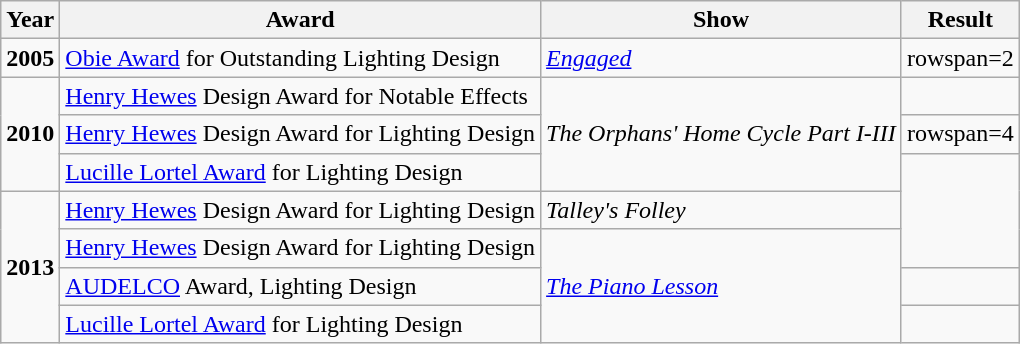<table class="wikitable">
<tr>
<th>Year</th>
<th>Award</th>
<th>Show</th>
<th>Result</th>
</tr>
<tr>
<td><strong>2005</strong></td>
<td><a href='#'>Obie Award</a> for Outstanding Lighting Design</td>
<td><em><a href='#'>Engaged</a></em></td>
<td>rowspan=2 </td>
</tr>
<tr>
<td rowspan=3><strong>2010</strong></td>
<td><a href='#'>Henry Hewes</a> Design Award for Notable Effects</td>
<td rowspan=3><em>The Orphans' Home Cycle Part I-III</em></td>
</tr>
<tr>
<td><a href='#'>Henry Hewes</a> Design Award for Lighting Design</td>
<td>rowspan=4 </td>
</tr>
<tr>
<td><a href='#'>Lucille Lortel Award</a> for Lighting Design</td>
</tr>
<tr>
<td rowspan=4><strong>2013</strong></td>
<td><a href='#'>Henry Hewes</a> Design Award for Lighting Design</td>
<td><em>Talley's Folley</em></td>
</tr>
<tr>
<td><a href='#'>Henry Hewes</a> Design Award for Lighting Design</td>
<td rowspan=3><em><a href='#'>The Piano Lesson</a></em></td>
</tr>
<tr>
<td><a href='#'>AUDELCO</a> Award, Lighting Design</td>
<td></td>
</tr>
<tr>
<td><a href='#'>Lucille Lortel Award</a> for Lighting Design</td>
<td></td>
</tr>
</table>
